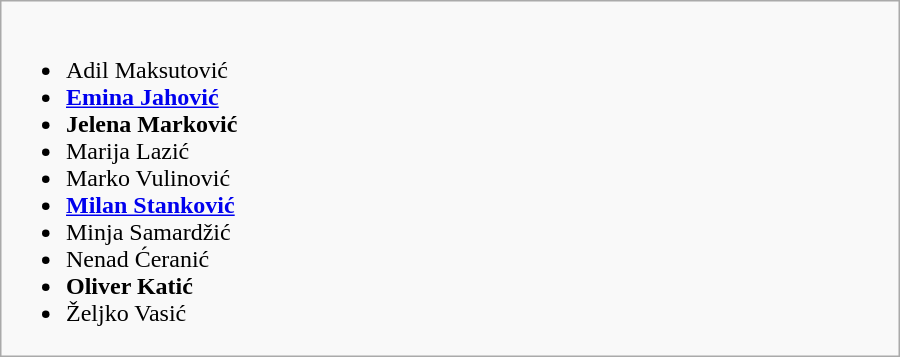<table class="wikitable collapsible" style="margin: 1em auto 1em auto">
<tr>
<td style="width:37em"><br><ul><li>Adil Maksutović</li><li><strong><a href='#'>Emina Jahović</a></strong></li><li><strong>Jelena Marković</strong></li><li>Marija Lazić</li><li>Marko Vulinović</li><li><strong><a href='#'>Milan Stanković</a></strong></li><li>Minja Samardžić</li><li>Nenad Ćeranić</li><li><strong>Oliver Katić</strong></li><li>Željko Vasić</li></ul></td>
</tr>
</table>
